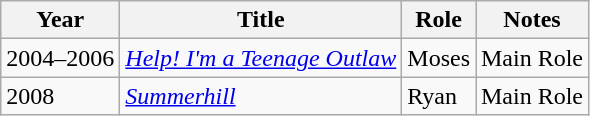<table class="wikitable">
<tr>
<th>Year</th>
<th>Title</th>
<th>Role</th>
<th>Notes</th>
</tr>
<tr>
<td>2004–2006</td>
<td><em><a href='#'>Help! I'm a Teenage Outlaw</a></em></td>
<td>Moses</td>
<td>Main Role</td>
</tr>
<tr>
<td>2008</td>
<td><em><a href='#'>Summerhill</a></em></td>
<td>Ryan</td>
<td>Main Role</td>
</tr>
</table>
